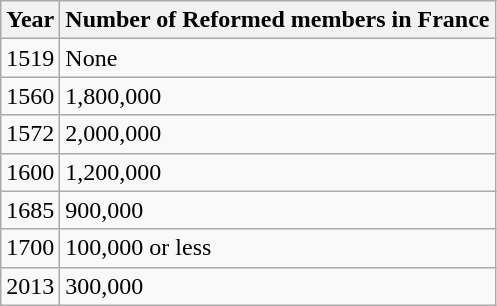<table class="wikitable floatleft">
<tr>
<th>Year</th>
<th>Number of Reformed members in France</th>
</tr>
<tr>
<td>1519</td>
<td>None</td>
</tr>
<tr>
<td>1560</td>
<td>1,800,000</td>
</tr>
<tr>
<td>1572</td>
<td>2,000,000</td>
</tr>
<tr>
<td>1600</td>
<td>1,200,000</td>
</tr>
<tr>
<td>1685</td>
<td>900,000</td>
</tr>
<tr>
<td>1700</td>
<td>100,000 or less</td>
</tr>
<tr>
<td>2013</td>
<td>300,000</td>
</tr>
</table>
